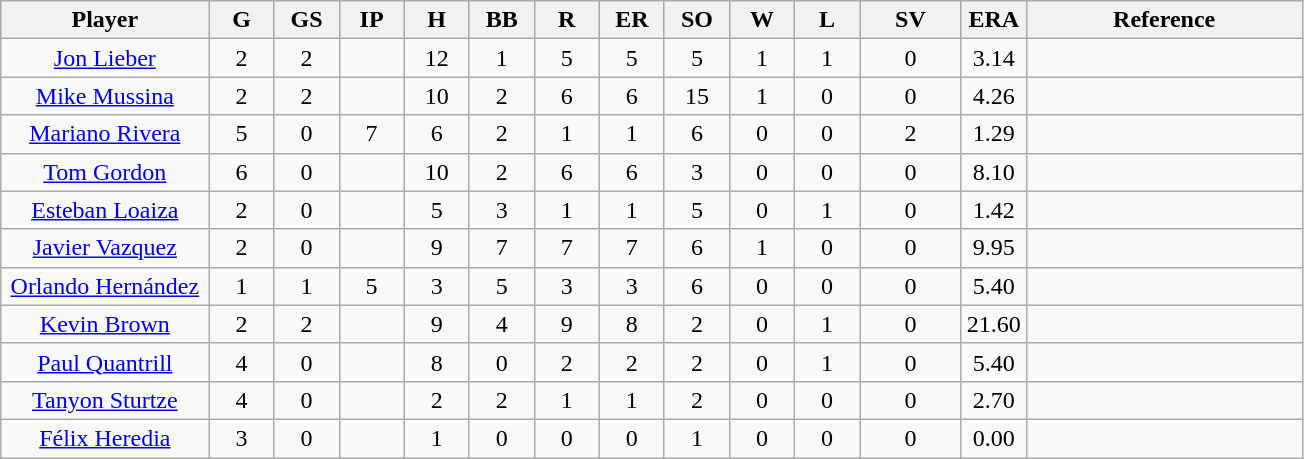<table class="wikitable sortable" style="text-align:center">
<tr>
<th width="16%">Player</th>
<th width="5%">G</th>
<th width="5%">GS</th>
<th width="5%">IP</th>
<th width="5%">H</th>
<th width="5%">BB</th>
<th width="5%">R</th>
<th width="5%">ER</th>
<th width="5%">SO</th>
<th width="5%">W</th>
<th width="5%">L</th>
<th>SV</th>
<th width="5%">ERA</th>
<th>Reference</th>
</tr>
<tr>
<td><a href='#'>Jon Lieber</a></td>
<td>2</td>
<td>2</td>
<td></td>
<td>12</td>
<td>1</td>
<td>5</td>
<td>5</td>
<td>5</td>
<td>1</td>
<td>1</td>
<td>0</td>
<td>3.14</td>
<td></td>
</tr>
<tr>
<td><a href='#'>Mike Mussina</a></td>
<td>2</td>
<td>2</td>
<td></td>
<td>10</td>
<td>2</td>
<td>6</td>
<td>6</td>
<td>15</td>
<td>1</td>
<td>0</td>
<td>0</td>
<td>4.26</td>
<td></td>
</tr>
<tr>
<td><a href='#'>Mariano Rivera</a></td>
<td>5</td>
<td>0</td>
<td>7</td>
<td>6</td>
<td>2</td>
<td>1</td>
<td>1</td>
<td>6</td>
<td>0</td>
<td>0</td>
<td>2</td>
<td>1.29</td>
<td></td>
</tr>
<tr>
<td><a href='#'>Tom Gordon</a></td>
<td>6</td>
<td>0</td>
<td></td>
<td>10</td>
<td>2</td>
<td>6</td>
<td>6</td>
<td>3</td>
<td>0</td>
<td>0</td>
<td>0</td>
<td>8.10</td>
<td></td>
</tr>
<tr>
<td><a href='#'>Esteban Loaiza</a></td>
<td>2</td>
<td>0</td>
<td></td>
<td>5</td>
<td>3</td>
<td>1</td>
<td>1</td>
<td>5</td>
<td>0</td>
<td>1</td>
<td>0</td>
<td>1.42</td>
<td></td>
</tr>
<tr>
<td><a href='#'>Javier Vazquez</a></td>
<td>2</td>
<td>0</td>
<td></td>
<td>9</td>
<td>7</td>
<td>7</td>
<td>7</td>
<td>6</td>
<td>1</td>
<td>0</td>
<td>0</td>
<td>9.95</td>
<td></td>
</tr>
<tr>
<td><a href='#'>Orlando Hernández</a></td>
<td>1</td>
<td>1</td>
<td>5</td>
<td>3</td>
<td>5</td>
<td>3</td>
<td>3</td>
<td>6</td>
<td>0</td>
<td>0</td>
<td>0</td>
<td>5.40</td>
<td></td>
</tr>
<tr>
<td><a href='#'>Kevin Brown</a></td>
<td>2</td>
<td>2</td>
<td></td>
<td>9</td>
<td>4</td>
<td>9</td>
<td>8</td>
<td>2</td>
<td>0</td>
<td>1</td>
<td>0</td>
<td>21.60</td>
<td></td>
</tr>
<tr>
<td><a href='#'>Paul Quantrill</a></td>
<td>4</td>
<td>0</td>
<td></td>
<td>8</td>
<td>0</td>
<td>2</td>
<td>2</td>
<td>2</td>
<td>0</td>
<td>1</td>
<td>0</td>
<td>5.40</td>
<td></td>
</tr>
<tr>
<td><a href='#'>Tanyon Sturtze</a></td>
<td>4</td>
<td>0</td>
<td></td>
<td>2</td>
<td>2</td>
<td>1</td>
<td>1</td>
<td>2</td>
<td>0</td>
<td>0</td>
<td>0</td>
<td>2.70</td>
<td></td>
</tr>
<tr>
<td><a href='#'>Félix Heredia</a></td>
<td>3</td>
<td>0</td>
<td></td>
<td>1</td>
<td>0</td>
<td>0</td>
<td>0</td>
<td>1</td>
<td>0</td>
<td>0</td>
<td>0</td>
<td>0.00</td>
<td></td>
</tr>
</table>
